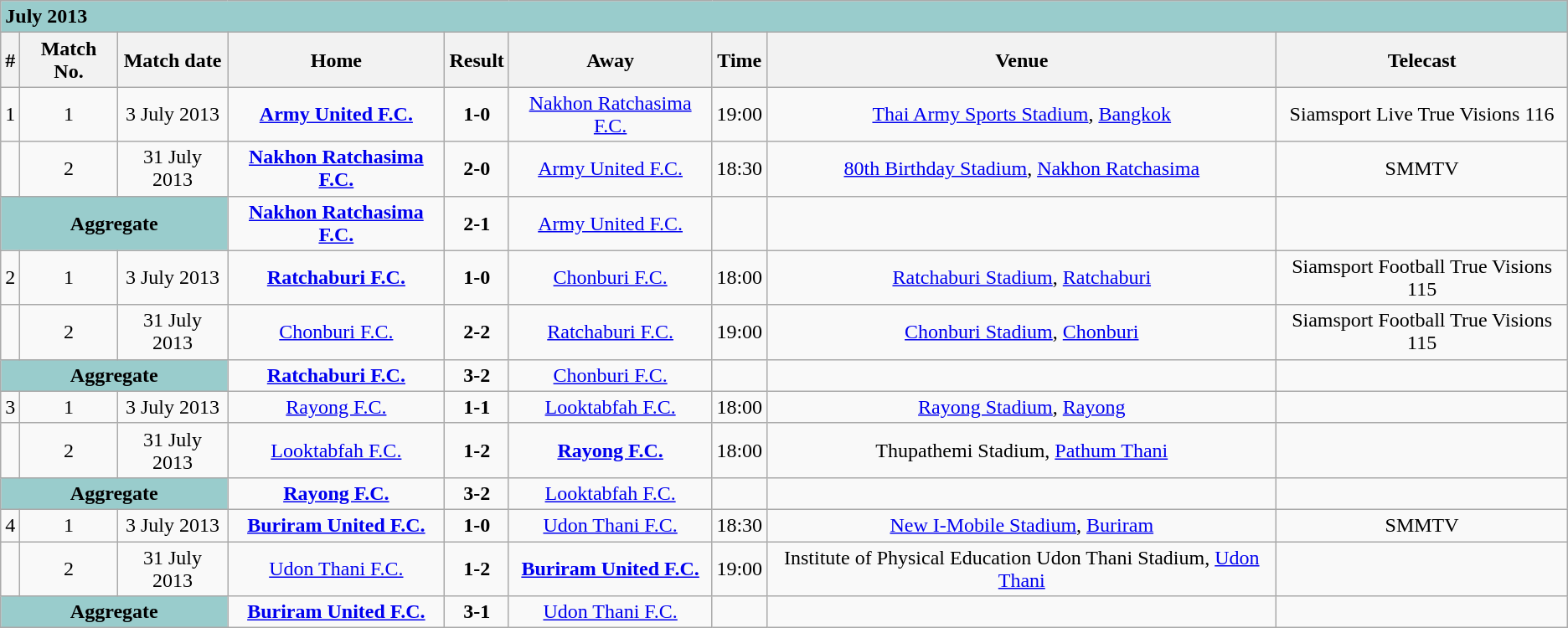<table class="wikitable">
<tr>
<td colspan="10" style="background-color:#99CCCC"><strong>July 2013 </strong></td>
</tr>
<tr>
<th>#</th>
<th>Match No.</th>
<th>Match date</th>
<th>Home</th>
<th>Result</th>
<th>Away</th>
<th>Time</th>
<th>Venue</th>
<th>Telecast</th>
</tr>
<tr align=center>
<td>1</td>
<td>1</td>
<td>3 July 2013</td>
<td><strong><a href='#'>Army United F.C.</a></strong></td>
<td><strong>1-0</strong></td>
<td><a href='#'>Nakhon Ratchasima F.C.</a></td>
<td>19:00</td>
<td><a href='#'>Thai Army Sports Stadium</a>, <a href='#'>Bangkok</a></td>
<td>Siamsport Live True Visions 116</td>
</tr>
<tr align=center>
<td></td>
<td>2</td>
<td>31 July 2013</td>
<td><strong><a href='#'>Nakhon Ratchasima F.C.</a></strong></td>
<td><strong>2-0</strong></td>
<td><a href='#'>Army United F.C.</a></td>
<td>18:30</td>
<td><a href='#'>80th Birthday Stadium</a>, <a href='#'>Nakhon Ratchasima</a></td>
<td>SMMTV</td>
</tr>
<tr align=center>
<td colspan="3" style="background-color:#99CCCC"><strong>Aggregate</strong></td>
<td><strong><a href='#'>Nakhon Ratchasima F.C.</a></strong></td>
<td><strong>2-1</strong></td>
<td><a href='#'>Army United F.C.</a></td>
<td></td>
<td></td>
</tr>
<tr align=center>
<td>2</td>
<td>1</td>
<td>3 July 2013</td>
<td><strong><a href='#'>Ratchaburi F.C.</a></strong></td>
<td><strong>1-0</strong></td>
<td><a href='#'>Chonburi F.C.</a></td>
<td>18:00</td>
<td><a href='#'>Ratchaburi Stadium</a>, <a href='#'>Ratchaburi</a></td>
<td>Siamsport Football True Visions 115</td>
</tr>
<tr align=center>
<td></td>
<td>2</td>
<td>31 July 2013</td>
<td><a href='#'>Chonburi F.C.</a></td>
<td><strong>2-2</strong></td>
<td><a href='#'>Ratchaburi F.C.</a></td>
<td>19:00</td>
<td><a href='#'>Chonburi Stadium</a>, <a href='#'>Chonburi</a></td>
<td>Siamsport Football True Visions 115</td>
</tr>
<tr align=center>
<td colspan="3" style="background-color:#99CCCC"><strong>Aggregate</strong></td>
<td><strong><a href='#'>Ratchaburi F.C.</a></strong></td>
<td><strong>3-2</strong></td>
<td><a href='#'>Chonburi F.C.</a></td>
<td></td>
<td></td>
</tr>
<tr align=center>
<td>3</td>
<td>1</td>
<td>3 July 2013</td>
<td><a href='#'>Rayong F.C.</a></td>
<td><strong>1-1</strong></td>
<td><a href='#'>Looktabfah F.C.</a></td>
<td>18:00</td>
<td><a href='#'>Rayong Stadium</a>, <a href='#'>Rayong</a></td>
<td></td>
</tr>
<tr align=center>
<td></td>
<td>2</td>
<td>31 July 2013</td>
<td><a href='#'>Looktabfah F.C.</a></td>
<td><strong>1-2</strong></td>
<td><strong><a href='#'>Rayong F.C.</a></strong></td>
<td>18:00</td>
<td>Thupathemi Stadium, <a href='#'>Pathum Thani</a></td>
<td></td>
</tr>
<tr align=center>
<td colspan="3" style="background-color:#99CCCC"><strong>Aggregate</strong></td>
<td><strong><a href='#'>Rayong F.C.</a></strong></td>
<td><strong>3-2</strong></td>
<td><a href='#'>Looktabfah F.C.</a></td>
<td></td>
<td></td>
</tr>
<tr align=center>
<td>4</td>
<td>1</td>
<td>3 July 2013</td>
<td><strong><a href='#'>Buriram United F.C.</a></strong></td>
<td><strong>1-0</strong></td>
<td><a href='#'>Udon Thani F.C.</a></td>
<td>18:30</td>
<td><a href='#'>New I-Mobile Stadium</a>, <a href='#'>Buriram</a></td>
<td>SMMTV</td>
</tr>
<tr align=center>
<td></td>
<td>2</td>
<td>31 July 2013</td>
<td><a href='#'>Udon Thani F.C.</a></td>
<td><strong>1-2</strong></td>
<td><strong><a href='#'>Buriram United F.C.</a></strong></td>
<td>19:00</td>
<td>Institute of Physical Education Udon Thani Stadium, <a href='#'>Udon Thani</a></td>
<td></td>
</tr>
<tr align=center>
<td colspan="3" style="background-color:#99CCCC"><strong>Aggregate</strong></td>
<td><strong><a href='#'>Buriram United F.C.</a></strong></td>
<td><strong>3-1</strong></td>
<td><a href='#'>Udon Thani F.C.</a></td>
<td></td>
<td></td>
</tr>
</table>
